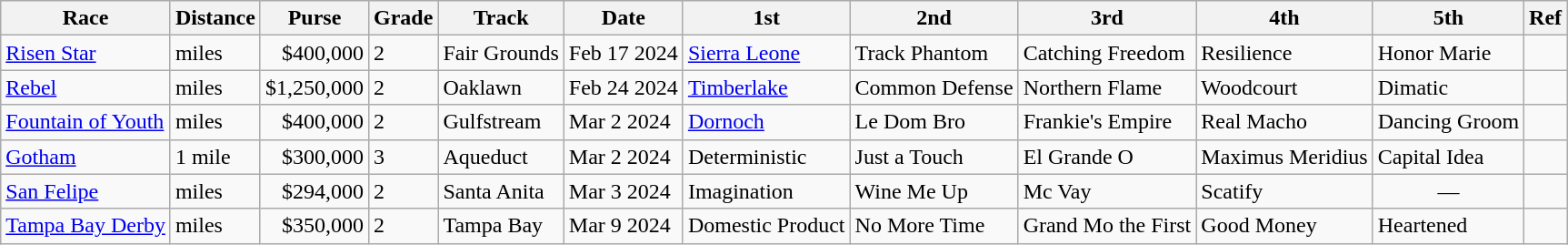<table class="wikitable">
<tr>
<th>Race</th>
<th>Distance</th>
<th>Purse</th>
<th>Grade</th>
<th>Track</th>
<th>Date</th>
<th>1st</th>
<th>2nd</th>
<th>3rd</th>
<th>4th</th>
<th>5th</th>
<th>Ref</th>
</tr>
<tr>
<td><a href='#'>Risen Star</a></td>
<td> miles</td>
<td align=right>$400,000</td>
<td>2</td>
<td>Fair Grounds</td>
<td>Feb 17 2024</td>
<td><a href='#'>Sierra Leone</a></td>
<td>Track Phantom</td>
<td>Catching Freedom</td>
<td>Resilience</td>
<td>Honor Marie</td>
<td></td>
</tr>
<tr>
<td><a href='#'>Rebel</a></td>
<td> miles</td>
<td align=right>$1,250,000</td>
<td>2</td>
<td>Oaklawn</td>
<td>Feb 24 2024</td>
<td><a href='#'>Timberlake</a></td>
<td>Common Defense</td>
<td>Northern Flame</td>
<td>Woodcourt</td>
<td>Dimatic</td>
<td></td>
</tr>
<tr>
<td><a href='#'>Fountain of Youth</a></td>
<td> miles</td>
<td align=right>$400,000</td>
<td>2</td>
<td>Gulfstream</td>
<td>Mar 2 2024</td>
<td><a href='#'>Dornoch</a></td>
<td>Le Dom Bro</td>
<td>Frankie's Empire</td>
<td>Real Macho</td>
<td>Dancing Groom</td>
<td></td>
</tr>
<tr>
<td><a href='#'>Gotham</a></td>
<td>1 mile</td>
<td align=right>$300,000</td>
<td>3</td>
<td>Aqueduct</td>
<td>Mar 2 2024</td>
<td>Deterministic</td>
<td>Just a Touch</td>
<td>El Grande O</td>
<td>Maximus Meridius</td>
<td>Capital Idea</td>
<td></td>
</tr>
<tr>
<td><a href='#'>San Felipe</a></td>
<td> miles</td>
<td align=right>$294,000</td>
<td>2</td>
<td>Santa Anita</td>
<td>Mar 3 2024</td>
<td>Imagination</td>
<td>Wine Me Up</td>
<td>Mc Vay</td>
<td>Scatify</td>
<td align=center>—</td>
<td></td>
</tr>
<tr>
<td><a href='#'>Tampa Bay Derby</a></td>
<td> miles</td>
<td align=right>$350,000</td>
<td>2</td>
<td>Tampa Bay</td>
<td>Mar 9 2024</td>
<td>Domestic Product</td>
<td>No More Time</td>
<td>Grand Mo the First</td>
<td>Good Money</td>
<td>Heartened</td>
<td></td>
</tr>
</table>
